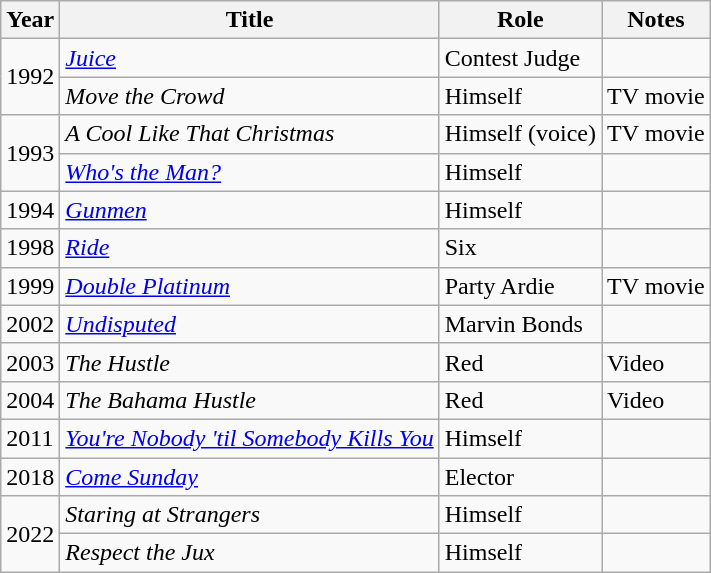<table class="wikitable sortable">
<tr>
<th>Year</th>
<th>Title</th>
<th>Role</th>
<th>Notes</th>
</tr>
<tr>
<td rowspan=2>1992</td>
<td><em><a href='#'>Juice</a></em></td>
<td>Contest Judge</td>
<td></td>
</tr>
<tr>
<td><em>Move the Crowd</em></td>
<td>Himself</td>
<td>TV movie</td>
</tr>
<tr>
<td rowspan=2>1993</td>
<td><em>A Cool Like That Christmas</em></td>
<td>Himself (voice)</td>
<td>TV movie</td>
</tr>
<tr>
<td><em><a href='#'>Who's the Man?</a></em></td>
<td>Himself</td>
<td></td>
</tr>
<tr>
<td>1994</td>
<td><em><a href='#'>Gunmen</a></em></td>
<td>Himself</td>
<td></td>
</tr>
<tr>
<td>1998</td>
<td><em><a href='#'>Ride</a></em></td>
<td>Six</td>
<td></td>
</tr>
<tr>
<td>1999</td>
<td><em><a href='#'>Double Platinum</a></em></td>
<td>Party Ardie</td>
<td>TV movie</td>
</tr>
<tr>
<td>2002</td>
<td><em><a href='#'>Undisputed</a></em></td>
<td>Marvin Bonds</td>
<td></td>
</tr>
<tr>
<td>2003</td>
<td><em>The Hustle</em></td>
<td>Red</td>
<td>Video</td>
</tr>
<tr>
<td>2004</td>
<td><em>The Bahama Hustle</em></td>
<td>Red</td>
<td>Video</td>
</tr>
<tr>
<td>2011</td>
<td><em><a href='#'>You're Nobody 'til Somebody Kills You</a></em></td>
<td>Himself</td>
<td></td>
</tr>
<tr>
<td>2018</td>
<td><em><a href='#'>Come Sunday</a></em></td>
<td>Elector</td>
<td></td>
</tr>
<tr>
<td rowspan=2>2022</td>
<td><em>Staring at Strangers</em></td>
<td>Himself</td>
<td></td>
</tr>
<tr>
<td><em>Respect the Jux</em></td>
<td>Himself</td>
<td></td>
</tr>
</table>
